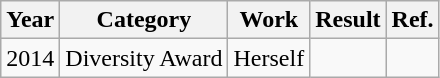<table class="wikitable">
<tr>
<th>Year</th>
<th>Category</th>
<th>Work</th>
<th>Result</th>
<th>Ref.</th>
</tr>
<tr>
<td>2014</td>
<td>Diversity Award</td>
<td>Herself</td>
<td></td>
<td></td>
</tr>
</table>
